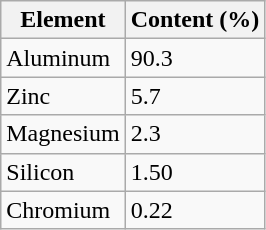<table class="wikitable">
<tr>
<th>Element</th>
<th>Content (%)</th>
</tr>
<tr>
<td>Aluminum</td>
<td>90.3</td>
</tr>
<tr>
<td>Zinc</td>
<td>5.7</td>
</tr>
<tr>
<td>Magnesium</td>
<td>2.3</td>
</tr>
<tr>
<td>Silicon</td>
<td>1.50</td>
</tr>
<tr>
<td>Chromium</td>
<td>0.22</td>
</tr>
</table>
